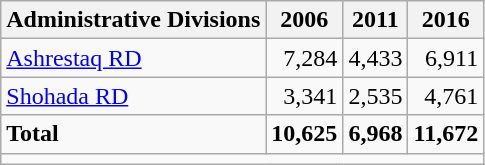<table class="wikitable">
<tr>
<th>Administrative Divisions</th>
<th>2006</th>
<th>2011</th>
<th>2016</th>
</tr>
<tr>
<td><a href='#'>Ashrestaq RD</a></td>
<td style="text-align: right;">7,284</td>
<td style="text-align: right;">4,433</td>
<td style="text-align: right;">6,911</td>
</tr>
<tr>
<td><a href='#'>Shohada RD</a></td>
<td style="text-align: right;">3,341</td>
<td style="text-align: right;">2,535</td>
<td style="text-align: right;">4,761</td>
</tr>
<tr>
<td><strong>Total</strong></td>
<td style="text-align: right;"><strong>10,625</strong></td>
<td style="text-align: right;"><strong>6,968</strong></td>
<td style="text-align: right;"><strong>11,672</strong></td>
</tr>
<tr>
<td colspan=4></td>
</tr>
</table>
